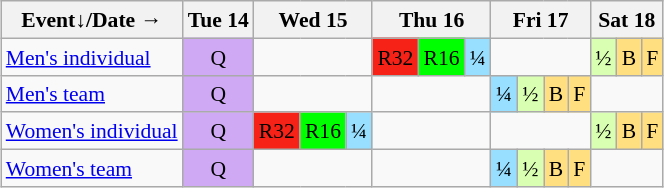<table class="wikitable" style="margin:0.5em auto; font-size:90%; line-height:1.25em;">
<tr style="text-align:center;">
<th>Event↓/Date →</th>
<th>Tue 14</th>
<th colspan="3">Wed 15</th>
<th colspan="3">Thu 16</th>
<th colspan="4">Fri 17</th>
<th colspan="3">Sat 18</th>
</tr>
<tr style="text-align:center;">
<td style="text-align:left;"><a href='#'>Men's individual</a></td>
<td style="background-color:#D0A9F5;">Q</td>
<td colspan="3"></td>
<td style="background-color:#F62217;">R32</td>
<td style="background-color:#00FF00;">R16</td>
<td style="background-color:#97DEFF;">¼</td>
<td colspan="4"></td>
<td style="background-color:#D9FFB2;">½</td>
<td style="background-color:#FFDF80;">B</td>
<td style="background-color:#FFDF80;">F</td>
</tr>
<tr style="text-align:center;">
<td style="text-align:left;"><a href='#'>Men's team</a></td>
<td style="background-color:#D0A9F5;">Q</td>
<td colspan="3"></td>
<td colspan="3"></td>
<td style="background-color:#97DEFF;">¼</td>
<td style="background-color:#D9FFB2;">½</td>
<td style="background-color:#FFDF80;">B</td>
<td style="background-color:#FFDF80;">F</td>
<td colspan="3"></td>
</tr>
<tr style="text-align:center;">
<td style="text-align:left;"><a href='#'>Women's individual</a></td>
<td style="background-color:#D0A9F5;">Q</td>
<td style="background-color:#F62217;">R32</td>
<td style="background-color:#00FF00;">R16</td>
<td style="background-color:#97DEFF;">¼</td>
<td colspan="3"></td>
<td colspan="4"></td>
<td style="background-color:#D9FFB2;">½</td>
<td style="background-color:#FFDF80;">B</td>
<td style="background-color:#FFDF80;">F</td>
</tr>
<tr style="text-align:center;">
<td style="text-align:left;"><a href='#'>Women's team</a></td>
<td style="background-color:#D0A9F5;">Q</td>
<td colspan="3"></td>
<td colspan="3"></td>
<td style="background-color:#97DEFF;">¼</td>
<td style="background-color:#D9FFB2;">½</td>
<td style="background-color:#FFDF80;">B</td>
<td style="background-color:#FFDF80;">F</td>
<td colspan="3"></td>
</tr>
</table>
